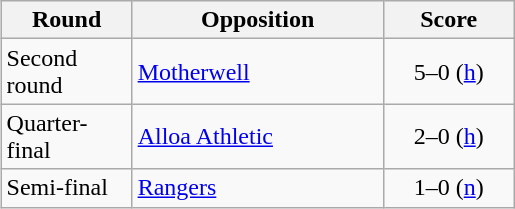<table class="wikitable" style="text-align:left;margin-left:1em;float:right">
<tr>
<th width=80>Round</th>
<th width=160>Opposition</th>
<th width=80>Score</th>
</tr>
<tr>
<td>Second round</td>
<td><a href='#'>Motherwell</a></td>
<td align=center>5–0 (<a href='#'>h</a>)</td>
</tr>
<tr>
<td>Quarter-final</td>
<td><a href='#'>Alloa Athletic</a></td>
<td align=center>2–0 (<a href='#'>h</a>)</td>
</tr>
<tr>
<td>Semi-final</td>
<td><a href='#'>Rangers</a></td>
<td align=center>1–0 (<a href='#'>n</a>)</td>
</tr>
</table>
